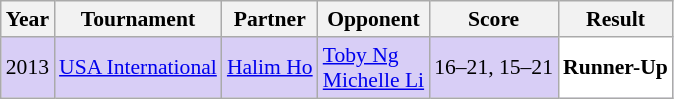<table class="sortable wikitable" style="font-size: 90%;">
<tr>
<th>Year</th>
<th>Tournament</th>
<th>Partner</th>
<th>Opponent</th>
<th>Score</th>
<th>Result</th>
</tr>
<tr style="background:#D8CEF6">
<td align="center">2013 </td>
<td align="left"><a href='#'>USA International</a></td>
<td align="left"> <a href='#'>Halim Ho</a></td>
<td align="left"> <a href='#'>Toby Ng</a><br><a href='#'>Michelle Li</a></td>
<td align="left">16–21, 15–21</td>
<td style="text-align:left; background:white"> <strong>Runner-Up</strong></td>
</tr>
</table>
